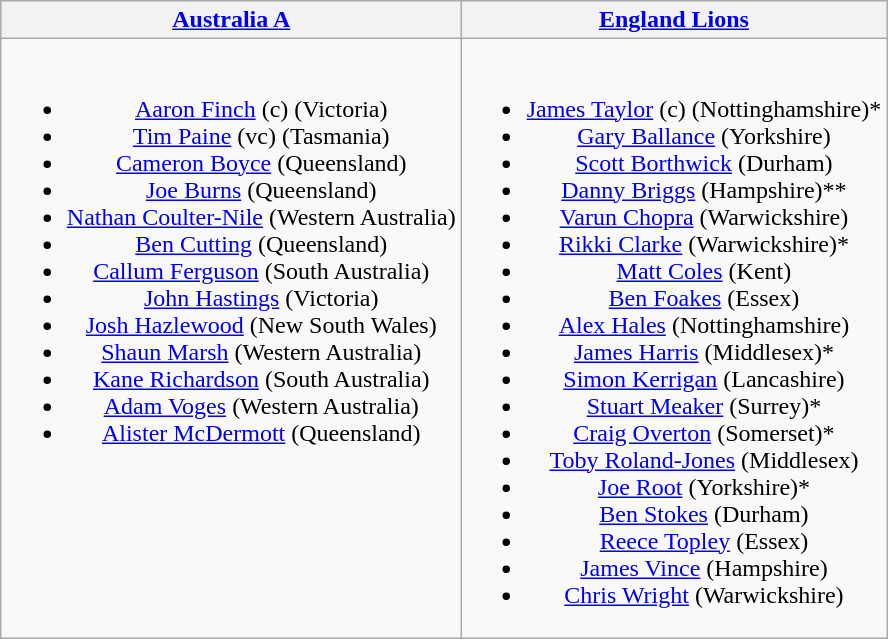<table class="wikitable" style="text-align:center; margin:auto">
<tr>
<th> <a href='#'>Australia A</a></th>
<th> <a href='#'>England Lions</a></th>
</tr>
<tr style="vertical-align:top">
<td><br><ul><li><a href='#'>Aaron Finch</a> (c) (Victoria)</li><li><a href='#'>Tim Paine</a> (vc) (Tasmania)</li><li><a href='#'>Cameron Boyce</a> (Queensland)</li><li><a href='#'>Joe Burns</a> (Queensland)</li><li><a href='#'>Nathan Coulter-Nile</a> (Western Australia)</li><li><a href='#'>Ben Cutting</a> (Queensland)</li><li><a href='#'>Callum Ferguson</a> (South Australia)</li><li><a href='#'>John Hastings</a> (Victoria)</li><li><a href='#'>Josh Hazlewood</a> (New South Wales)</li><li><a href='#'>Shaun Marsh</a> (Western Australia)</li><li><a href='#'>Kane Richardson</a> (South Australia)</li><li><a href='#'>Adam Voges</a> (Western Australia)</li><li><a href='#'>Alister McDermott</a> (Queensland)</li></ul></td>
<td><br><ul><li><a href='#'>James Taylor</a> (c) (Nottinghamshire)*</li><li><a href='#'>Gary Ballance</a> (Yorkshire)</li><li><a href='#'>Scott Borthwick</a> (Durham)</li><li><a href='#'>Danny Briggs</a> (Hampshire)**</li><li><a href='#'>Varun Chopra</a> (Warwickshire)</li><li><a href='#'>Rikki Clarke</a> (Warwickshire)*</li><li><a href='#'>Matt Coles</a> (Kent)</li><li><a href='#'>Ben Foakes</a> (Essex)</li><li><a href='#'>Alex Hales</a> (Nottinghamshire)</li><li><a href='#'>James Harris</a> (Middlesex)*</li><li><a href='#'>Simon Kerrigan</a> (Lancashire)</li><li><a href='#'>Stuart Meaker</a> (Surrey)*</li><li><a href='#'>Craig Overton</a> (Somerset)*</li><li><a href='#'>Toby Roland-Jones</a> (Middlesex)</li><li><a href='#'>Joe Root</a> (Yorkshire)*</li><li><a href='#'>Ben Stokes</a> (Durham)</li><li><a href='#'>Reece Topley</a> (Essex)</li><li><a href='#'>James Vince</a> (Hampshire)</li><li><a href='#'>Chris Wright</a> (Warwickshire)</li></ul></td>
</tr>
</table>
